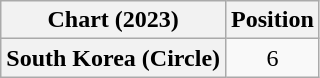<table class="wikitable plainrowheaders" style="text-align:center">
<tr>
<th scope="col">Chart (2023)</th>
<th scope="col">Position</th>
</tr>
<tr>
<th scope="row">South Korea (Circle)</th>
<td>6</td>
</tr>
</table>
